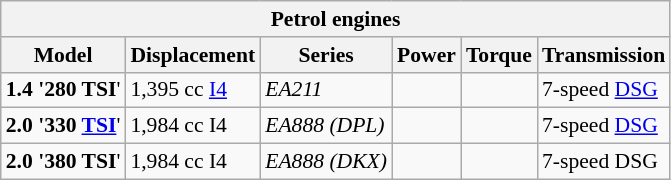<table class="wikitable" style="text-align:left; font-size:90%;">
<tr>
<th colspan="6">Petrol engines</th>
</tr>
<tr>
<th>Model</th>
<th>Displacement</th>
<th>Series</th>
<th>Power</th>
<th>Torque</th>
<th>Transmission</th>
</tr>
<tr>
<td><strong>1.4 '280 TSI</strong>'</td>
<td>1,395 cc <a href='#'>I4</a></td>
<td><em>EA211</em></td>
<td></td>
<td></td>
<td>7-speed <a href='#'>DSG</a></td>
</tr>
<tr>
<td><strong>2.0 '330 <a href='#'>TSI</a></strong>'</td>
<td>1,984 cc I4</td>
<td><em>EA888 (DPL)</em></td>
<td></td>
<td></td>
<td>7-speed <a href='#'>DSG</a></td>
</tr>
<tr>
<td><strong>2.0 '380 TSI</strong>'</td>
<td>1,984 cc I4</td>
<td><em>EA888 (DKX)</em></td>
<td></td>
<td></td>
<td>7-speed DSG</td>
</tr>
</table>
